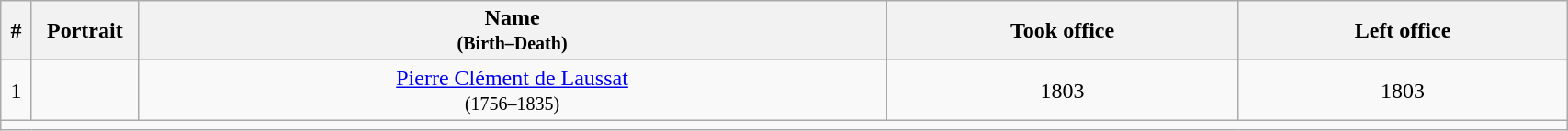<table class="wikitable" style="width:90%; text-align:center;">
<tr>
<th width=15>#</th>
<th width=70>Portrait</th>
<th>Name<br><small>(Birth–Death)</small></th>
<th>Took office</th>
<th>Left office</th>
</tr>
<tr>
<td>1</td>
<td></td>
<td><a href='#'>Pierre Clément de Laussat</a><br><small>(1756–1835)</small></td>
<td>1803</td>
<td>1803</td>
</tr>
<tr>
<td colspan=5></td>
</tr>
</table>
